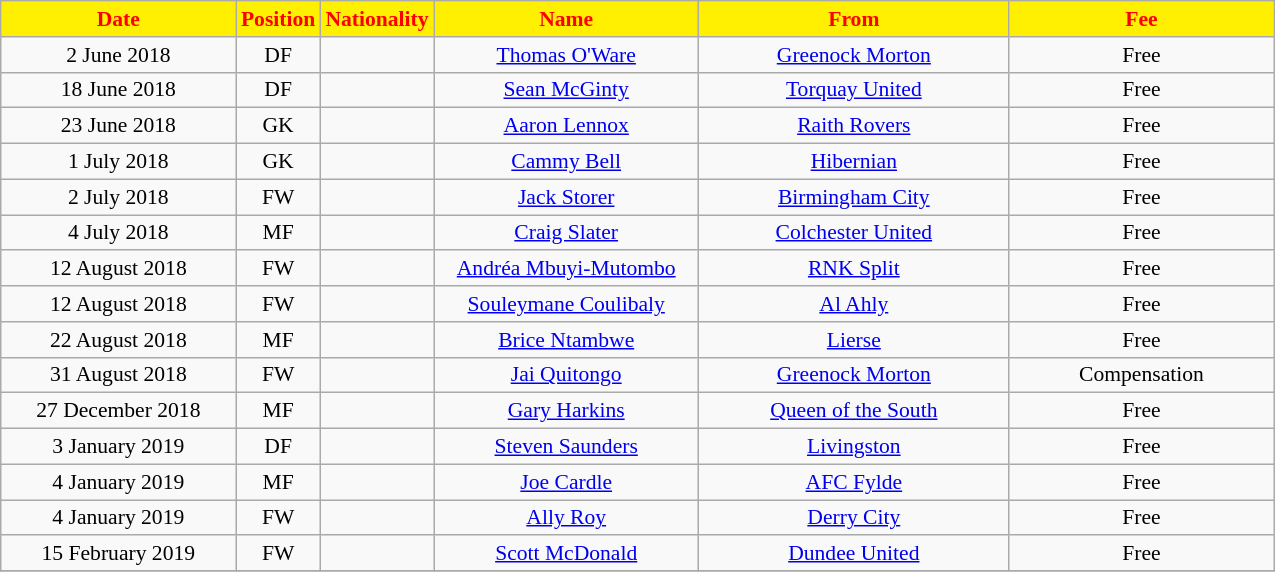<table class="wikitable"  style="text-align:center; font-size:90%; ">
<tr>
<th style="background:#FFEF00; color:red; width:150px;">Date</th>
<th style="background:#FFEF00; color:red; width:45px;">Position</th>
<th style="background:#FFEF00; color:red; width:45px;">Nationality</th>
<th style="background:#FFEF00; color:red; width:170px;">Name</th>
<th style="background:#FFEF00; color:red; width:200px;">From</th>
<th style="background:#FFEF00; color:red; width:170px;">Fee</th>
</tr>
<tr>
<td>2 June 2018</td>
<td>DF</td>
<td></td>
<td><a href='#'>Thomas O'Ware</a></td>
<td><a href='#'>Greenock Morton</a></td>
<td>Free</td>
</tr>
<tr>
<td>18 June 2018</td>
<td>DF</td>
<td></td>
<td><a href='#'>Sean McGinty</a></td>
<td><a href='#'>Torquay United</a></td>
<td>Free</td>
</tr>
<tr>
<td>23 June 2018</td>
<td>GK</td>
<td></td>
<td><a href='#'>Aaron Lennox</a></td>
<td><a href='#'>Raith Rovers</a></td>
<td>Free</td>
</tr>
<tr>
<td>1 July 2018</td>
<td>GK</td>
<td></td>
<td><a href='#'>Cammy Bell</a></td>
<td><a href='#'>Hibernian</a></td>
<td>Free</td>
</tr>
<tr>
<td>2 July 2018</td>
<td>FW</td>
<td></td>
<td><a href='#'>Jack Storer</a></td>
<td><a href='#'>Birmingham City</a></td>
<td>Free</td>
</tr>
<tr>
<td>4 July 2018</td>
<td>MF</td>
<td></td>
<td><a href='#'>Craig Slater</a></td>
<td><a href='#'>Colchester United</a></td>
<td>Free</td>
</tr>
<tr>
<td>12 August 2018</td>
<td>FW</td>
<td></td>
<td><a href='#'>Andréa Mbuyi-Mutombo</a></td>
<td><a href='#'>RNK Split</a></td>
<td>Free</td>
</tr>
<tr>
<td>12 August 2018</td>
<td>FW</td>
<td></td>
<td><a href='#'>Souleymane Coulibaly</a></td>
<td><a href='#'>Al Ahly</a></td>
<td>Free</td>
</tr>
<tr>
<td>22 August 2018</td>
<td>MF</td>
<td></td>
<td><a href='#'>Brice Ntambwe</a></td>
<td><a href='#'>Lierse</a></td>
<td>Free</td>
</tr>
<tr>
<td>31 August 2018</td>
<td>FW</td>
<td></td>
<td><a href='#'>Jai Quitongo</a></td>
<td><a href='#'>Greenock Morton</a></td>
<td>Compensation</td>
</tr>
<tr>
<td>27 December 2018</td>
<td>MF</td>
<td></td>
<td><a href='#'>Gary Harkins</a></td>
<td><a href='#'>Queen of the South</a></td>
<td>Free</td>
</tr>
<tr>
<td>3 January 2019</td>
<td>DF</td>
<td></td>
<td><a href='#'>Steven Saunders</a></td>
<td><a href='#'>Livingston</a></td>
<td>Free</td>
</tr>
<tr>
<td>4 January 2019</td>
<td>MF</td>
<td></td>
<td><a href='#'>Joe Cardle</a></td>
<td><a href='#'>AFC Fylde</a></td>
<td>Free</td>
</tr>
<tr>
<td>4 January 2019</td>
<td>FW</td>
<td></td>
<td><a href='#'>Ally Roy</a></td>
<td><a href='#'>Derry City</a></td>
<td>Free</td>
</tr>
<tr>
<td>15 February 2019</td>
<td>FW</td>
<td></td>
<td><a href='#'>Scott McDonald</a></td>
<td><a href='#'>Dundee United</a></td>
<td>Free</td>
</tr>
<tr>
</tr>
</table>
